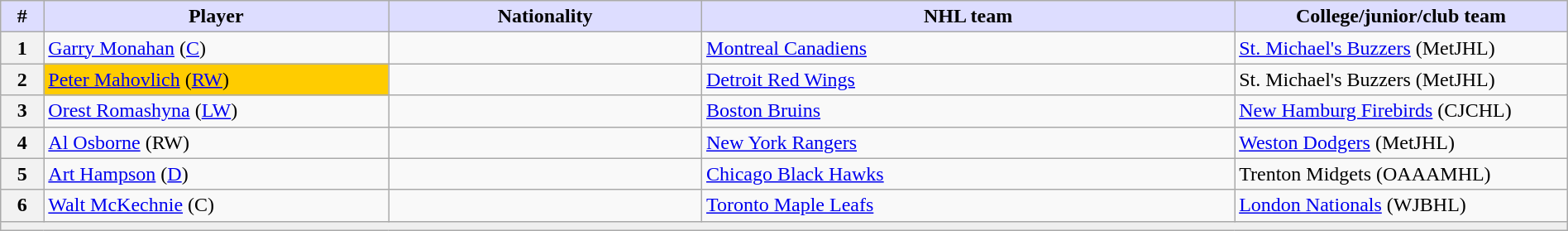<table class="wikitable" style="width: 100%">
<tr>
<th style="background:#ddf; width:2.75%;">#</th>
<th style="background:#ddf; width:22.0%;">Player</th>
<th style="background:#ddf; width:20.0%;">Nationality</th>
<th style="background:#ddf; width:34.0%;">NHL team</th>
<th style="background:#ddf; width:100.0%;">College/junior/club team</th>
</tr>
<tr>
<th>1</th>
<td><a href='#'>Garry Monahan</a> (<a href='#'>C</a>)</td>
<td></td>
<td><a href='#'>Montreal Canadiens</a></td>
<td><a href='#'>St. Michael's Buzzers</a> (MetJHL)</td>
</tr>
<tr>
<th>2</th>
<td bgcolor="#FFCC00"><a href='#'>Peter Mahovlich</a> (<a href='#'>RW</a>)</td>
<td></td>
<td><a href='#'>Detroit Red Wings</a></td>
<td>St. Michael's Buzzers (MetJHL)</td>
</tr>
<tr>
<th>3</th>
<td><a href='#'>Orest Romashyna</a> (<a href='#'>LW</a>)</td>
<td></td>
<td><a href='#'>Boston Bruins</a></td>
<td><a href='#'>New Hamburg Firebirds</a> (CJCHL)</td>
</tr>
<tr>
<th>4</th>
<td><a href='#'>Al Osborne</a> (RW)</td>
<td></td>
<td><a href='#'>New York Rangers</a></td>
<td><a href='#'>Weston Dodgers</a> (MetJHL)</td>
</tr>
<tr>
<th>5</th>
<td><a href='#'>Art Hampson</a> (<a href='#'>D</a>)</td>
<td></td>
<td><a href='#'>Chicago Black Hawks</a></td>
<td>Trenton Midgets (OAAAMHL)</td>
</tr>
<tr>
<th>6</th>
<td><a href='#'>Walt McKechnie</a> (C)</td>
<td></td>
<td><a href='#'>Toronto Maple Leafs</a></td>
<td><a href='#'>London Nationals</a> (WJBHL)</td>
</tr>
<tr>
<td align=center colspan="6" bgcolor="#efefef"></td>
</tr>
</table>
